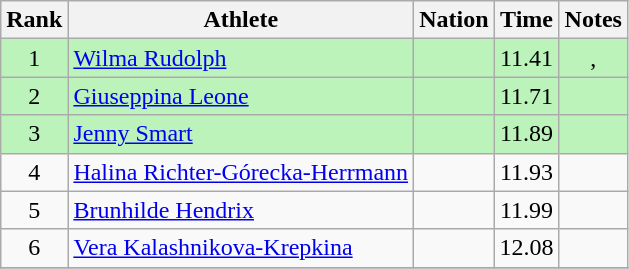<table class="wikitable sortable" style="text-align:center">
<tr>
<th>Rank</th>
<th>Athlete</th>
<th>Nation</th>
<th>Time</th>
<th>Notes</th>
</tr>
<tr bgcolor=bbf3bb>
<td>1</td>
<td align=left><a href='#'>Wilma Rudolph</a></td>
<td align=left></td>
<td>11.41</td>
<td>, </td>
</tr>
<tr bgcolor=bbf3bb>
<td>2</td>
<td align=left><a href='#'>Giuseppina Leone</a></td>
<td align=left></td>
<td>11.71</td>
<td></td>
</tr>
<tr bgcolor=bbf3bb>
<td>3</td>
<td align=left><a href='#'>Jenny Smart</a></td>
<td align=left></td>
<td>11.89</td>
<td></td>
</tr>
<tr>
<td>4</td>
<td align=left><a href='#'>Halina Richter-Górecka-Herrmann</a></td>
<td align=left></td>
<td>11.93</td>
<td></td>
</tr>
<tr>
<td>5</td>
<td align=left><a href='#'>Brunhilde Hendrix</a></td>
<td align=left></td>
<td>11.99</td>
<td></td>
</tr>
<tr>
<td>6</td>
<td align=left><a href='#'>Vera Kalashnikova-Krepkina</a></td>
<td align=left></td>
<td>12.08</td>
<td></td>
</tr>
<tr>
</tr>
</table>
